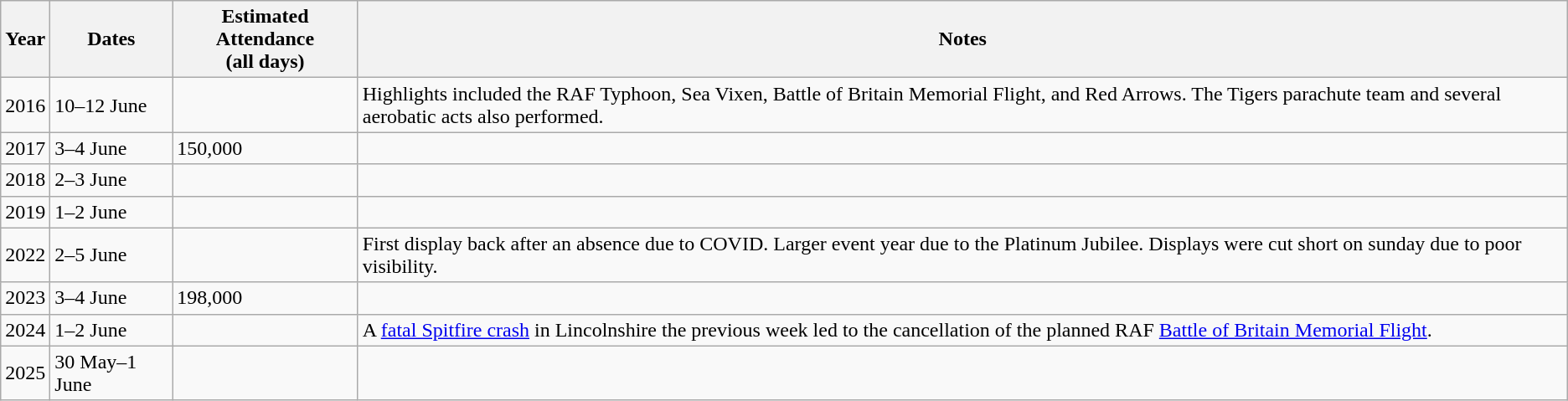<table class="wikitable">
<tr>
<th>Year</th>
<th>Dates</th>
<th>Estimated Attendance<br>(all days)</th>
<th>Notes</th>
</tr>
<tr>
<td>2016</td>
<td>10–12 June</td>
<td></td>
<td>Highlights included the RAF Typhoon, Sea Vixen, Battle of Britain Memorial Flight, and Red Arrows. The Tigers parachute team and several aerobatic acts also performed.</td>
</tr>
<tr>
<td>2017</td>
<td>3–4 June</td>
<td>150,000</td>
<td></td>
</tr>
<tr>
<td>2018</td>
<td>2–3 June</td>
<td></td>
<td></td>
</tr>
<tr>
<td>2019</td>
<td>1–2 June</td>
<td></td>
<td></td>
</tr>
<tr>
<td>2022</td>
<td>2–5 June</td>
<td></td>
<td>First display back after an absence due to COVID. Larger event year due to the Platinum Jubilee. Displays were cut short on sunday due to poor visibility.</td>
</tr>
<tr>
<td>2023</td>
<td>3–4 June</td>
<td>198,000</td>
<td></td>
</tr>
<tr>
<td>2024</td>
<td>1–2 June</td>
<td></td>
<td>A <a href='#'>fatal Spitfire crash</a> in Lincolnshire the previous week led to the cancellation of the planned RAF <a href='#'>Battle of Britain Memorial Flight</a>.</td>
</tr>
<tr>
<td>2025</td>
<td>30 May–1 June</td>
<td></td>
<td></td>
</tr>
</table>
